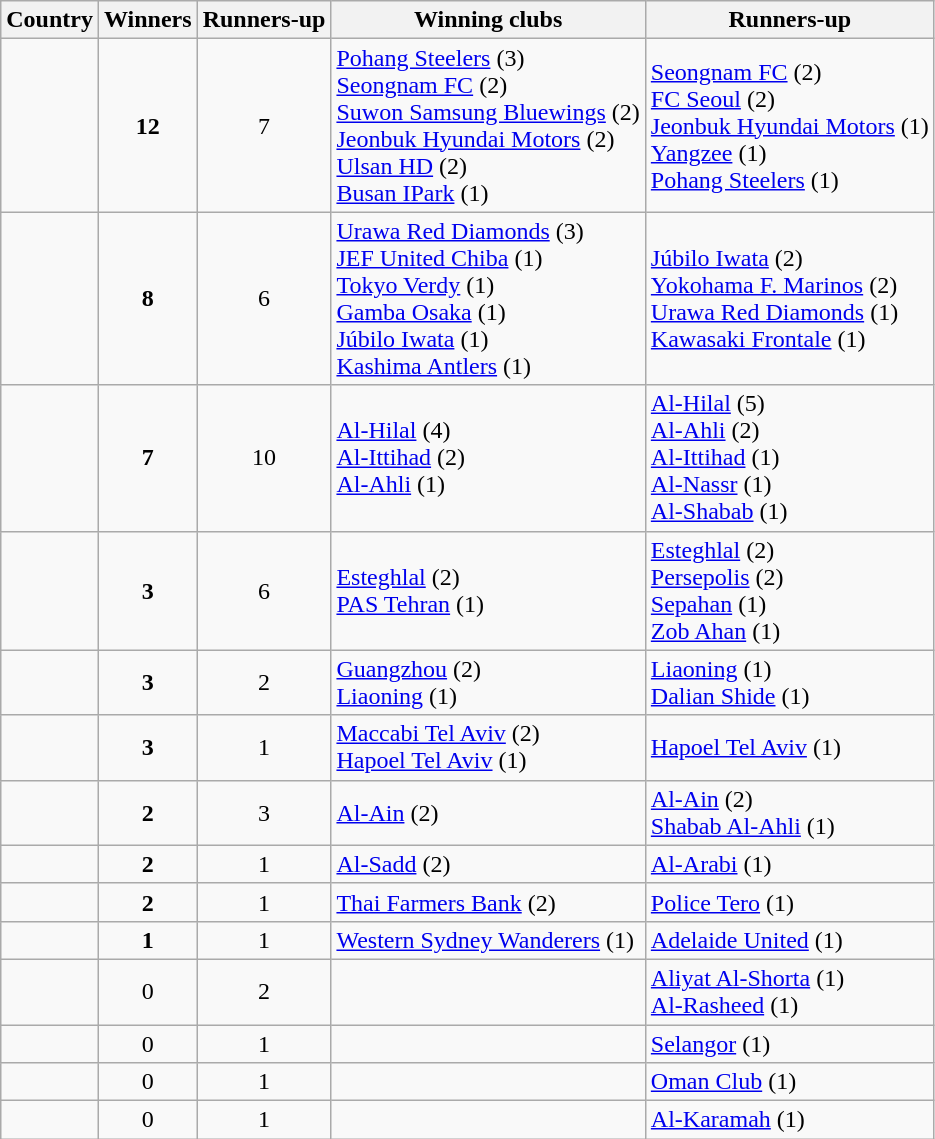<table class="wikitable sortable">
<tr>
<th>Country</th>
<th>Winners</th>
<th>Runners-up</th>
<th>Winning clubs</th>
<th>Runners-up</th>
</tr>
<tr>
<td></td>
<td align=center><strong>12</strong></td>
<td align=center>7</td>
<td><a href='#'>Pohang Steelers</a> (3)<br><a href='#'>Seongnam FC</a> (2)<br><a href='#'>Suwon Samsung Bluewings</a> (2)<br><a href='#'>Jeonbuk Hyundai Motors</a> (2)<br><a href='#'>Ulsan HD</a> (2)<br><a href='#'>Busan IPark</a> (1)</td>
<td><a href='#'>Seongnam FC</a> (2)<br><a href='#'>FC Seoul</a> (2)<br><a href='#'>Jeonbuk Hyundai Motors</a> (1)<br><a href='#'>Yangzee</a> (1)<br><a href='#'>Pohang Steelers</a> (1)</td>
</tr>
<tr>
<td></td>
<td align=center><strong>8</strong></td>
<td align=center>6</td>
<td><a href='#'>Urawa Red Diamonds</a> (3)<br><a href='#'>JEF United Chiba</a> (1)<br><a href='#'>Tokyo Verdy</a> (1)<br><a href='#'>Gamba Osaka</a> (1)<br><a href='#'>Júbilo Iwata</a> (1)<br><a href='#'>Kashima Antlers</a> (1)</td>
<td><a href='#'>Júbilo Iwata</a> (2)<br><a href='#'>Yokohama F. Marinos</a> (2)<br><a href='#'>Urawa Red Diamonds</a> (1)<br><a href='#'>Kawasaki Frontale</a> (1)</td>
</tr>
<tr>
<td></td>
<td align=center><strong>7</strong></td>
<td align=center>10</td>
<td><a href='#'>Al-Hilal</a> (4)<br><a href='#'>Al-Ittihad</a> (2)<br><a href='#'>Al-Ahli</a> (1)</td>
<td><a href='#'>Al-Hilal</a> (5)<br><a href='#'>Al-Ahli</a> (2)<br><a href='#'>Al-Ittihad</a> (1)<br><a href='#'>Al-Nassr</a> (1)<br><a href='#'>Al-Shabab</a> (1)</td>
</tr>
<tr>
<td></td>
<td align=center><strong>3</strong></td>
<td align=center>6</td>
<td><a href='#'>Esteghlal</a> (2)<br><a href='#'>PAS Tehran</a> (1)</td>
<td><a href='#'>Esteghlal</a> (2)<br><a href='#'>Persepolis</a> (2)<br><a href='#'>Sepahan</a> (1)<br><a href='#'>Zob Ahan</a> (1)</td>
</tr>
<tr>
<td></td>
<td align=center><strong>3</strong></td>
<td align=center>2</td>
<td><a href='#'>Guangzhou</a> (2)<br><a href='#'>Liaoning</a> (1)</td>
<td><a href='#'>Liaoning</a> (1)<br><a href='#'>Dalian Shide</a> (1)</td>
</tr>
<tr>
<td><em></em></td>
<td align=center><strong>3</strong></td>
<td align=center>1</td>
<td><a href='#'>Maccabi Tel Aviv</a> (2)<br><a href='#'>Hapoel Tel Aviv</a> (1)</td>
<td><a href='#'>Hapoel Tel Aviv</a> (1)</td>
</tr>
<tr>
<td></td>
<td align=center><strong>2</strong></td>
<td align=center>3</td>
<td><a href='#'>Al-Ain</a> (2)</td>
<td><a href='#'>Al-Ain</a> (2)<br><a href='#'>Shabab Al-Ahli</a> (1)</td>
</tr>
<tr>
<td></td>
<td align=center><strong>2</strong></td>
<td align=center>1</td>
<td><a href='#'>Al-Sadd</a> (2)</td>
<td><a href='#'>Al-Arabi</a> (1)</td>
</tr>
<tr>
<td></td>
<td align=center><strong>2</strong></td>
<td align=center>1</td>
<td><a href='#'>Thai Farmers Bank</a> (2)</td>
<td><a href='#'>Police Tero</a> (1)</td>
</tr>
<tr>
<td></td>
<td align=center><strong>1</strong></td>
<td align=center>1</td>
<td><a href='#'>Western Sydney Wanderers</a> (1)</td>
<td><a href='#'>Adelaide United</a> (1)</td>
</tr>
<tr>
<td></td>
<td align=center>0</td>
<td align=center>2</td>
<td align=center></td>
<td><a href='#'>Aliyat Al-Shorta</a> (1)<br><a href='#'>Al-Rasheed</a> (1)</td>
</tr>
<tr>
<td></td>
<td align=center>0</td>
<td align=center>1</td>
<td align=center></td>
<td><a href='#'>Selangor</a> (1)</td>
</tr>
<tr>
<td></td>
<td align=center>0</td>
<td align=center>1</td>
<td align=center></td>
<td><a href='#'>Oman Club</a> (1)</td>
</tr>
<tr>
<td></td>
<td align=center>0</td>
<td align=center>1</td>
<td align=center></td>
<td><a href='#'>Al-Karamah</a> (1)</td>
</tr>
</table>
